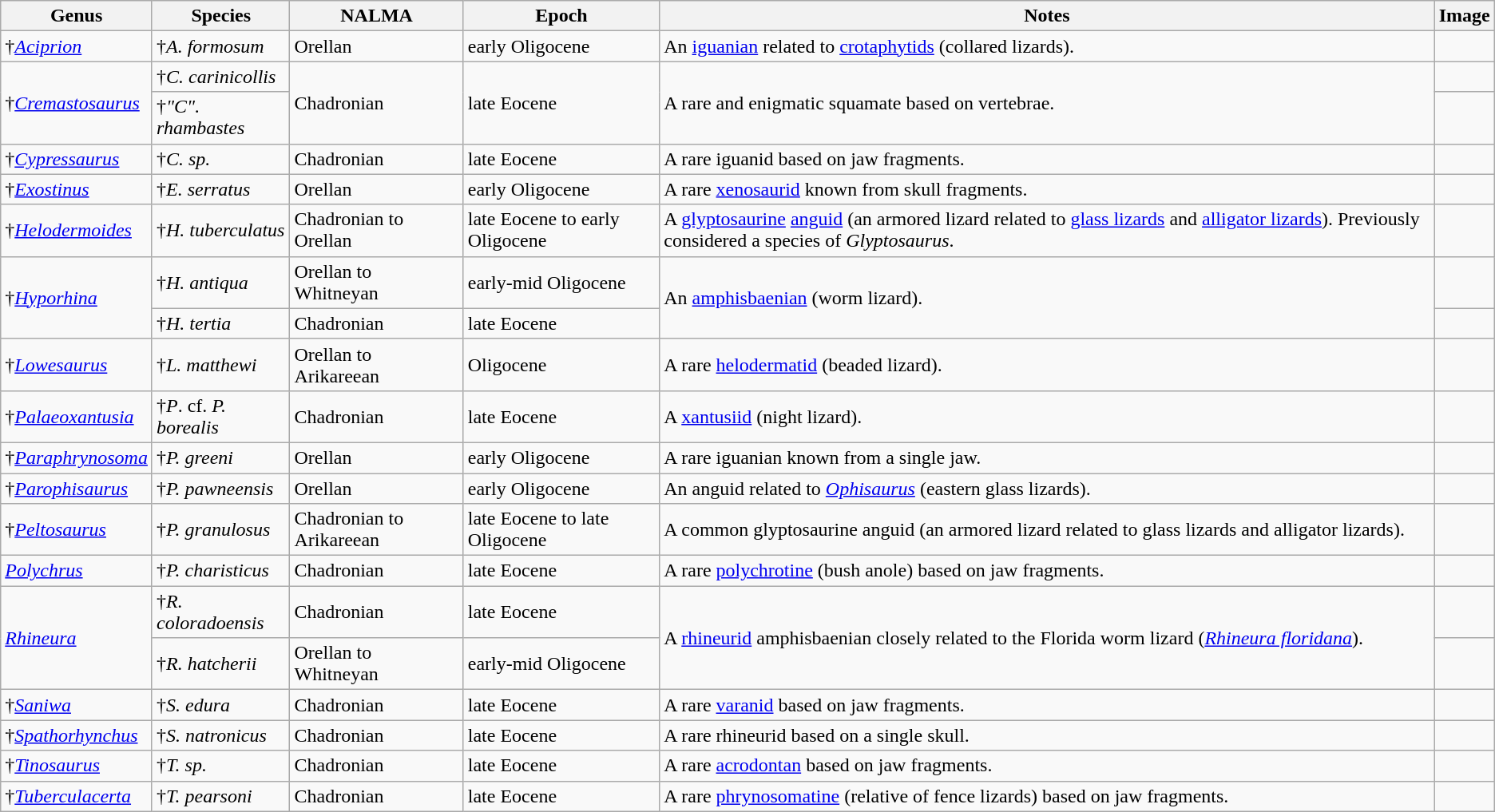<table class="wikitable sortable">
<tr>
<th>Genus</th>
<th>Species</th>
<th>NALMA</th>
<th>Epoch</th>
<th>Notes</th>
<th>Image</th>
</tr>
<tr>
<td>†<em><a href='#'>Aciprion</a></em></td>
<td>†<em>A. formosum</em></td>
<td>Orellan</td>
<td>early Oligocene</td>
<td>An <a href='#'>iguanian</a> related to <a href='#'>crotaphytids</a> (collared lizards).</td>
<td></td>
</tr>
<tr>
<td rowspan="2">†<em><a href='#'>Cremastosaurus</a></em></td>
<td>†<em>C. carinicollis</em></td>
<td rowspan="2">Chadronian</td>
<td rowspan="2">late Eocene</td>
<td rowspan="2">A rare and enigmatic squamate based on vertebrae.</td>
<td></td>
</tr>
<tr>
<td>†<em>"C". rhambastes</em></td>
<td></td>
</tr>
<tr>
<td>†<em><a href='#'>Cypressaurus</a></em></td>
<td>†<em>C. sp.</em></td>
<td>Chadronian</td>
<td>late Eocene</td>
<td>A rare iguanid based on jaw fragments.</td>
<td></td>
</tr>
<tr>
<td>†<em><a href='#'>Exostinus</a></em></td>
<td>†<em>E. serratus</em></td>
<td>Orellan</td>
<td>early Oligocene</td>
<td>A rare <a href='#'>xenosaurid</a> known from skull fragments.</td>
<td></td>
</tr>
<tr>
<td>†<em><a href='#'>Helodermoides</a></em></td>
<td>†<em>H. tuberculatus</em></td>
<td>Chadronian to Orellan</td>
<td>late Eocene to early Oligocene</td>
<td>A <a href='#'>glyptosaurine</a> <a href='#'>anguid</a> (an armored lizard related to <a href='#'>glass lizards</a> and <a href='#'>alligator lizards</a>). Previously considered a species of <em>Glyptosaurus</em>.</td>
<td></td>
</tr>
<tr>
<td rowspan="2">†<em><a href='#'>Hyporhina</a></em></td>
<td>†<em>H. antiqua</em></td>
<td>Orellan to Whitneyan</td>
<td>early-mid Oligocene</td>
<td rowspan="2">An <a href='#'>amphisbaenian</a> (worm lizard).</td>
<td></td>
</tr>
<tr>
<td>†<em>H. tertia</em></td>
<td>Chadronian</td>
<td>late Eocene</td>
<td></td>
</tr>
<tr>
<td>†<em><a href='#'>Lowesaurus</a></em></td>
<td>†<em>L. matthewi</em></td>
<td>Orellan to Arikareean</td>
<td>Oligocene</td>
<td>A rare <a href='#'>helodermatid</a> (beaded lizard).</td>
<td></td>
</tr>
<tr>
<td>†<em><a href='#'>Palaeoxantusia</a></em></td>
<td>†<em>P</em>. cf. <em>P. borealis</em></td>
<td>Chadronian</td>
<td>late Eocene</td>
<td>A <a href='#'>xantusiid</a> (night lizard).</td>
<td></td>
</tr>
<tr>
<td>†<em><a href='#'>Paraphrynosoma</a></em></td>
<td>†<em>P. greeni</em></td>
<td>Orellan</td>
<td>early Oligocene</td>
<td>A rare iguanian known from a single jaw.</td>
<td></td>
</tr>
<tr>
<td>†<em><a href='#'>Parophisaurus</a></em></td>
<td>†<em>P. pawneensis</em></td>
<td>Orellan</td>
<td>early Oligocene</td>
<td>An anguid related to <em><a href='#'>Ophisaurus</a></em> (eastern glass lizards).</td>
<td></td>
</tr>
<tr>
<td>†<em><a href='#'>Peltosaurus</a></em></td>
<td>†<em>P. granulosus</em></td>
<td>Chadronian to Arikareean</td>
<td>late Eocene to late Oligocene</td>
<td>A common glyptosaurine anguid (an armored lizard related to glass lizards and alligator lizards).</td>
<td></td>
</tr>
<tr>
<td><em><a href='#'>Polychrus</a></em></td>
<td>†<em>P. charisticus</em></td>
<td>Chadronian</td>
<td>late Eocene</td>
<td>A rare <a href='#'>polychrotine</a> (bush anole) based on jaw fragments.</td>
<td></td>
</tr>
<tr>
<td rowspan="2"><em><a href='#'>Rhineura</a></em></td>
<td>†<em>R. coloradoensis</em></td>
<td>Chadronian</td>
<td>late Eocene</td>
<td rowspan="2">A <a href='#'>rhineurid</a> amphisbaenian closely related to the Florida worm lizard (<em><a href='#'>Rhineura floridana</a></em>).</td>
<td></td>
</tr>
<tr>
<td>†<em>R. hatcherii</em></td>
<td>Orellan to Whitneyan</td>
<td>early-mid Oligocene</td>
<td></td>
</tr>
<tr>
<td>†<em><a href='#'>Saniwa</a></em></td>
<td>†<em>S. edura</em></td>
<td>Chadronian</td>
<td>late Eocene</td>
<td>A rare <a href='#'>varanid</a> based on jaw fragments.</td>
<td></td>
</tr>
<tr>
<td>†<em><a href='#'>Spathorhynchus</a></em></td>
<td>†<em>S. natronicus</em></td>
<td>Chadronian</td>
<td>late Eocene</td>
<td>A rare rhineurid based on a single skull.</td>
<td></td>
</tr>
<tr>
<td>†<em><a href='#'>Tinosaurus</a></em></td>
<td>†<em>T. sp.</em></td>
<td>Chadronian</td>
<td>late Eocene</td>
<td>A rare <a href='#'>acrodontan</a> based on jaw fragments.</td>
<td></td>
</tr>
<tr>
<td>†<em><a href='#'>Tuberculacerta</a></em></td>
<td>†<em>T. pearsoni</em></td>
<td>Chadronian</td>
<td>late Eocene</td>
<td>A rare <a href='#'>phrynosomatine</a> (relative of fence lizards) based on jaw fragments.</td>
<td></td>
</tr>
</table>
